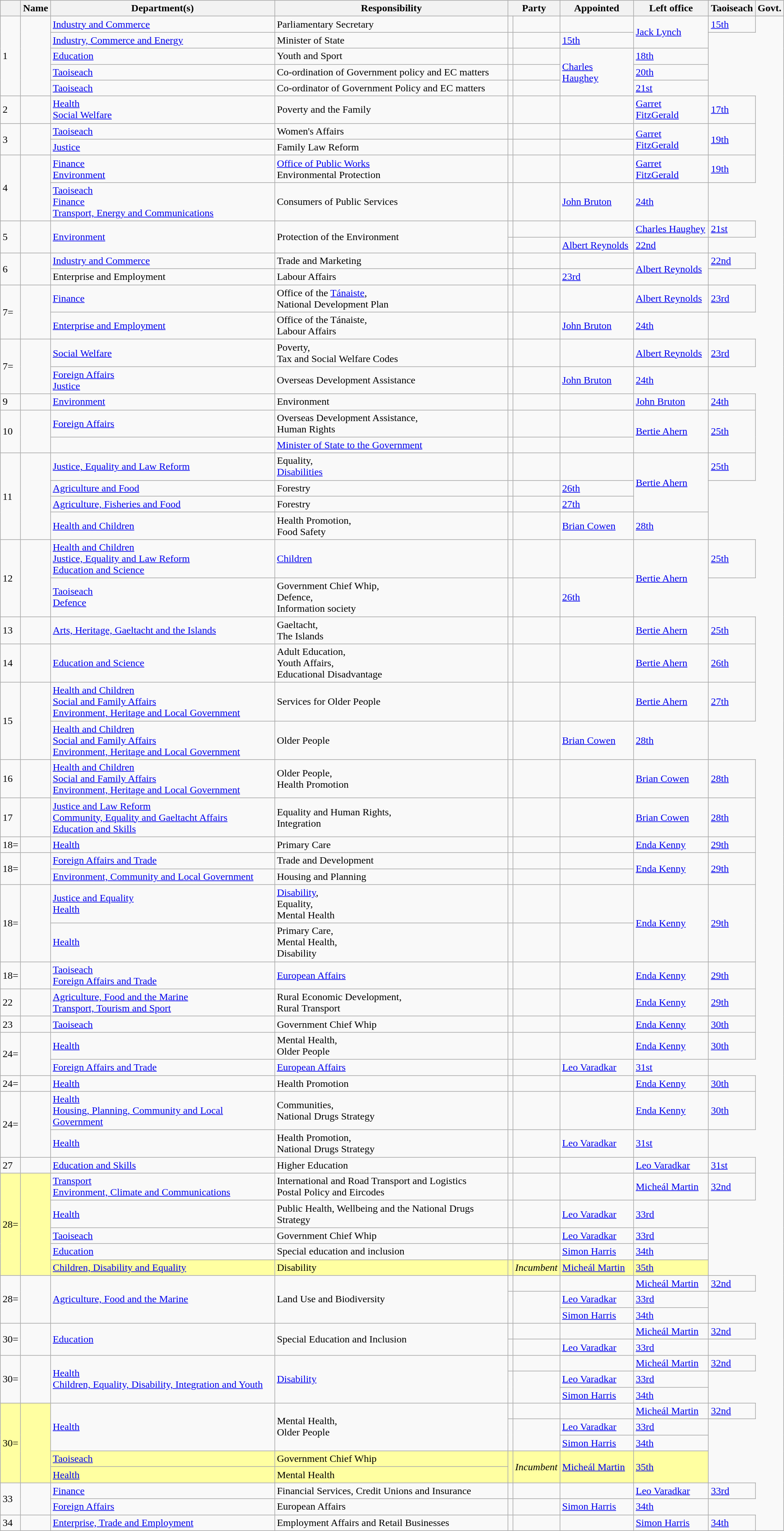<table class="wikitable">
<tr>
<th></th>
<th>Name</th>
<th>Department(s)</th>
<th>Responsibility</th>
<th colspan="2">Party</th>
<th>Appointed</th>
<th>Left office</th>
<th>Taoiseach</th>
<th>Govt.</th>
</tr>
<tr>
<td rowspan=5>1</td>
<td rowspan=5><br></td>
<td><a href='#'>Industry and Commerce</a></td>
<td>Parliamentary Secretary</td>
<td></td>
<td></td>
<td></td>
<td rowspan=2><a href='#'>Jack Lynch</a></td>
<td><a href='#'>15th</a></td>
</tr>
<tr>
<td><a href='#'>Industry, Commerce and Energy</a></td>
<td>Minister of State</td>
<td></td>
<td></td>
<td><a href='#'>15th</a></td>
</tr>
<tr>
<td><a href='#'>Education</a></td>
<td>Youth and Sport</td>
<td></td>
<td></td>
<td rowspan=3><a href='#'>Charles Haughey</a></td>
<td><a href='#'>18th</a></td>
</tr>
<tr>
<td><a href='#'>Taoiseach</a></td>
<td>Co-ordination of Government policy and EC matters</td>
<td></td>
<td></td>
<td><a href='#'>20th</a></td>
</tr>
<tr>
<td><a href='#'>Taoiseach</a></td>
<td>Co-ordinator of Government Policy and EC matters</td>
<td></td>
<td></td>
<td><a href='#'>21st</a></td>
</tr>
<tr>
<td>2</td>
<td><br></td>
<td><a href='#'>Health</a><br><a href='#'>Social Welfare</a></td>
<td>Poverty and the Family</td>
<td></td>
<td></td>
<td></td>
<td><a href='#'>Garret FitzGerald</a></td>
<td><a href='#'>17th</a></td>
</tr>
<tr>
<td rowspan=2>3</td>
<td rowspan=2><br></td>
<td><a href='#'>Taoiseach</a></td>
<td>Women's Affairs</td>
<td></td>
<td></td>
<td></td>
<td rowspan=2><a href='#'>Garret FitzGerald</a></td>
<td rowspan=2><a href='#'>19th</a></td>
</tr>
<tr>
<td><a href='#'>Justice</a></td>
<td>Family Law Reform</td>
<td></td>
<td></td>
</tr>
<tr>
<td rowspan=2>4</td>
<td rowspan=2><br></td>
<td><a href='#'>Finance</a><br><a href='#'>Environment</a></td>
<td><a href='#'>Office of Public Works</a><br>Environmental Protection</td>
<td></td>
<td></td>
<td></td>
<td><a href='#'>Garret FitzGerald</a></td>
<td><a href='#'>19th</a></td>
</tr>
<tr>
<td><a href='#'>Taoiseach</a><br><a href='#'>Finance</a><br><a href='#'>Transport, Energy and Communications</a></td>
<td>Consumers of Public Services</td>
<td></td>
<td></td>
<td><a href='#'>John Bruton</a></td>
<td><a href='#'>24th</a></td>
</tr>
<tr>
<td rowspan=2>5</td>
<td rowspan=2><br></td>
<td rowspan=2><a href='#'>Environment</a></td>
<td rowspan=2>Protection of the Environment</td>
<td></td>
<td></td>
<td></td>
<td><a href='#'>Charles Haughey</a></td>
<td><a href='#'>21st</a></td>
</tr>
<tr>
<td></td>
<td></td>
<td><a href='#'>Albert Reynolds</a></td>
<td><a href='#'>22nd</a></td>
</tr>
<tr>
<td rowspan=2>6</td>
<td rowspan=2><br></td>
<td><a href='#'>Industry and Commerce</a></td>
<td>Trade and Marketing</td>
<td></td>
<td></td>
<td></td>
<td rowspan="2"><a href='#'>Albert Reynolds</a></td>
<td><a href='#'>22nd</a></td>
</tr>
<tr>
<td>Enterprise and Employment</td>
<td>Labour Affairs</td>
<td></td>
<td></td>
<td><a href='#'>23rd</a></td>
</tr>
<tr>
<td rowspan=2>7=</td>
<td rowspan=2><br></td>
<td><a href='#'>Finance</a></td>
<td>Office of the <a href='#'>Tánaiste</a>,<br>National Development Plan</td>
<td></td>
<td></td>
<td></td>
<td><a href='#'>Albert Reynolds</a></td>
<td><a href='#'>23rd</a></td>
</tr>
<tr>
<td><a href='#'>Enterprise and Employment</a></td>
<td>Office of the Tánaiste,<br>Labour Affairs</td>
<td></td>
<td></td>
<td><a href='#'>John Bruton</a></td>
<td><a href='#'>24th</a></td>
</tr>
<tr>
<td rowspan=2>7=</td>
<td rowspan=2><br></td>
<td><a href='#'>Social Welfare</a></td>
<td>Poverty,<br>Tax and Social Welfare Codes</td>
<td></td>
<td></td>
<td></td>
<td><a href='#'>Albert Reynolds</a></td>
<td><a href='#'>23rd</a></td>
</tr>
<tr>
<td><a href='#'>Foreign Affairs</a><br><a href='#'>Justice</a></td>
<td>Overseas Development Assistance</td>
<td></td>
<td></td>
<td><a href='#'>John Bruton</a></td>
<td><a href='#'>24th</a></td>
</tr>
<tr>
<td>9</td>
<td><br></td>
<td><a href='#'>Environment</a></td>
<td>Environment</td>
<td></td>
<td></td>
<td></td>
<td><a href='#'>John Bruton</a></td>
<td><a href='#'>24th</a></td>
</tr>
<tr>
<td rowspan=2>10</td>
<td rowspan=2><br></td>
<td><a href='#'>Foreign Affairs</a></td>
<td>Overseas Development Assistance,<br>Human Rights</td>
<td></td>
<td></td>
<td></td>
<td rowspan=2><a href='#'>Bertie Ahern</a></td>
<td rowspan=2><a href='#'>25th</a></td>
</tr>
<tr>
<td></td>
<td><a href='#'>Minister of State to the Government</a></td>
<td></td>
<td></td>
</tr>
<tr>
<td rowspan=4>11</td>
<td rowspan=4><br></td>
<td><a href='#'>Justice, Equality and Law Reform</a></td>
<td>Equality,<br><a href='#'>Disabilities</a></td>
<td></td>
<td></td>
<td></td>
<td rowspan=3><a href='#'>Bertie Ahern</a></td>
<td><a href='#'>25th</a></td>
</tr>
<tr>
<td><a href='#'>Agriculture and Food</a></td>
<td>Forestry</td>
<td></td>
<td></td>
<td><a href='#'>26th</a></td>
</tr>
<tr>
<td><a href='#'>Agriculture, Fisheries and Food</a></td>
<td>Forestry</td>
<td></td>
<td></td>
<td><a href='#'>27th</a></td>
</tr>
<tr>
<td><a href='#'>Health and Children</a></td>
<td>Health Promotion,<br>Food Safety</td>
<td></td>
<td></td>
<td><a href='#'>Brian Cowen</a></td>
<td><a href='#'>28th</a></td>
</tr>
<tr>
<td rowspan=2>12</td>
<td rowspan=2><br></td>
<td><a href='#'>Health and Children</a><br><a href='#'>Justice, Equality and Law Reform</a><br><a href='#'>Education and Science</a></td>
<td><a href='#'>Children</a></td>
<td></td>
<td></td>
<td></td>
<td rowspan=2><a href='#'>Bertie Ahern</a></td>
<td><a href='#'>25th</a></td>
</tr>
<tr>
<td><a href='#'>Taoiseach</a><br><a href='#'>Defence</a></td>
<td>Government Chief Whip,<br>Defence,<br>Information society</td>
<td></td>
<td></td>
<td><a href='#'>26th</a></td>
</tr>
<tr>
<td>13</td>
<td><br></td>
<td><a href='#'>Arts, Heritage, Gaeltacht and the Islands</a></td>
<td>Gaeltacht,<br>The Islands</td>
<td></td>
<td></td>
<td></td>
<td><a href='#'>Bertie Ahern</a></td>
<td><a href='#'>25th</a></td>
</tr>
<tr>
<td>14</td>
<td><br></td>
<td><a href='#'>Education and Science</a></td>
<td>Adult Education,<br>Youth Affairs,<br>Educational Disadvantage</td>
<td></td>
<td></td>
<td></td>
<td><a href='#'>Bertie Ahern</a></td>
<td><a href='#'>26th</a></td>
</tr>
<tr>
<td rowspan=2>15</td>
<td rowspan=2><br></td>
<td><a href='#'>Health and Children</a><br><a href='#'>Social and Family Affairs</a><br><a href='#'>Environment, Heritage and Local Government</a></td>
<td>Services for Older People</td>
<td></td>
<td></td>
<td></td>
<td><a href='#'>Bertie Ahern</a></td>
<td><a href='#'>27th</a></td>
</tr>
<tr>
<td><a href='#'>Health and Children</a><br><a href='#'>Social and Family Affairs</a><br><a href='#'>Environment, Heritage and Local Government</a></td>
<td>Older People</td>
<td></td>
<td></td>
<td><a href='#'>Brian Cowen</a></td>
<td><a href='#'>28th</a></td>
</tr>
<tr>
<td>16</td>
<td><br></td>
<td><a href='#'>Health and Children</a><br><a href='#'>Social and Family Affairs</a><br><a href='#'>Environment, Heritage and Local Government</a></td>
<td>Older People,<br>Health Promotion</td>
<td></td>
<td></td>
<td></td>
<td><a href='#'>Brian Cowen</a></td>
<td><a href='#'>28th</a></td>
</tr>
<tr>
<td>17</td>
<td><br></td>
<td><a href='#'>Justice and Law Reform</a><br><a href='#'>Community, Equality and Gaeltacht Affairs</a><br><a href='#'>Education and Skills</a></td>
<td>Equality and Human Rights,<br>Integration</td>
<td></td>
<td></td>
<td></td>
<td><a href='#'>Brian Cowen</a></td>
<td><a href='#'>28th</a></td>
</tr>
<tr>
<td>18=</td>
<td><br></td>
<td><a href='#'>Health</a></td>
<td>Primary Care</td>
<td></td>
<td></td>
<td></td>
<td><a href='#'>Enda Kenny</a></td>
<td><a href='#'>29th</a></td>
</tr>
<tr>
<td rowspan=2>18=</td>
<td rowspan=2><br></td>
<td><a href='#'>Foreign Affairs and Trade</a></td>
<td>Trade and Development</td>
<td></td>
<td></td>
<td></td>
<td rowspan=2><a href='#'>Enda Kenny</a></td>
<td rowspan=2><a href='#'>29th</a></td>
</tr>
<tr>
<td><a href='#'>Environment, Community and Local Government</a></td>
<td>Housing and Planning</td>
<td></td>
<td></td>
</tr>
<tr>
<td rowspan=2>18=</td>
<td rowspan=2><br></td>
<td><a href='#'>Justice and Equality</a><br><a href='#'>Health</a></td>
<td><a href='#'>Disability</a>,<br>Equality,<br>Mental Health</td>
<td></td>
<td></td>
<td></td>
<td rowspan=2><a href='#'>Enda Kenny</a></td>
<td rowspan=2><a href='#'>29th</a></td>
</tr>
<tr>
<td><a href='#'>Health</a></td>
<td>Primary Care,<br>Mental Health,<br>Disability</td>
<td></td>
<td></td>
</tr>
<tr>
<td>18=</td>
<td><br></td>
<td><a href='#'>Taoiseach</a><br><a href='#'>Foreign Affairs and Trade</a></td>
<td><a href='#'>European Affairs</a></td>
<td></td>
<td></td>
<td></td>
<td><a href='#'>Enda Kenny</a></td>
<td><a href='#'>29th</a></td>
</tr>
<tr>
<td>22</td>
<td><br></td>
<td><a href='#'>Agriculture, Food and the Marine</a><br><a href='#'>Transport, Tourism and Sport</a></td>
<td>Rural Economic Development,<br>Rural Transport</td>
<td></td>
<td></td>
<td></td>
<td><a href='#'>Enda Kenny</a></td>
<td><a href='#'>29th</a></td>
</tr>
<tr>
<td>23</td>
<td><br></td>
<td><a href='#'>Taoiseach</a></td>
<td>Government Chief Whip</td>
<td></td>
<td></td>
<td></td>
<td><a href='#'>Enda Kenny</a></td>
<td><a href='#'>30th</a></td>
</tr>
<tr>
<td rowspan=2>24=</td>
<td rowspan=2><br></td>
<td><a href='#'>Health</a></td>
<td>Mental Health,<br>Older People</td>
<td></td>
<td></td>
<td></td>
<td><a href='#'>Enda Kenny</a></td>
<td><a href='#'>30th</a></td>
</tr>
<tr>
<td><a href='#'>Foreign Affairs and Trade</a></td>
<td><a href='#'>European Affairs</a></td>
<td></td>
<td></td>
<td><a href='#'>Leo Varadkar</a></td>
<td><a href='#'>31st</a></td>
</tr>
<tr>
<td>24=</td>
<td><br></td>
<td><a href='#'>Health</a></td>
<td>Health Promotion</td>
<td></td>
<td></td>
<td></td>
<td><a href='#'>Enda Kenny</a></td>
<td><a href='#'>30th</a></td>
</tr>
<tr>
<td rowspan=2>24=</td>
<td rowspan=2><br></td>
<td><a href='#'>Health</a><br><a href='#'>Housing, Planning, Community and Local Government</a></td>
<td>Communities,<br>National Drugs Strategy</td>
<td></td>
<td></td>
<td></td>
<td><a href='#'>Enda Kenny</a></td>
<td><a href='#'>30th</a></td>
</tr>
<tr>
<td><a href='#'>Health</a></td>
<td>Health Promotion,<br>National Drugs Strategy</td>
<td></td>
<td></td>
<td><a href='#'>Leo Varadkar</a></td>
<td><a href='#'>31st</a></td>
</tr>
<tr>
<td>27</td>
<td><br></td>
<td><a href='#'>Education and Skills</a></td>
<td>Higher Education</td>
<td></td>
<td></td>
<td></td>
<td><a href='#'>Leo Varadkar</a></td>
<td><a href='#'>31st</a></td>
</tr>
<tr>
<td style="background-color:#ffffa1" rowspan=5>28=</td>
<td style="background-color:#ffffa1" rowspan=5><br></td>
<td><a href='#'>Transport</a><br><a href='#'>Environment, Climate and Communications</a></td>
<td>International and Road Transport and Logistics<br>Postal Policy and Eircodes</td>
<td></td>
<td></td>
<td></td>
<td><a href='#'>Micheál Martin</a></td>
<td><a href='#'>32nd</a></td>
</tr>
<tr>
<td><a href='#'>Health</a></td>
<td>Public Health, Wellbeing and the National Drugs Strategy</td>
<td></td>
<td></td>
<td><a href='#'>Leo Varadkar</a></td>
<td><a href='#'>33rd</a></td>
</tr>
<tr>
<td><a href='#'>Taoiseach</a></td>
<td>Government Chief Whip</td>
<td></td>
<td></td>
<td><a href='#'>Leo Varadkar</a></td>
<td><a href='#'>33rd</a></td>
</tr>
<tr>
<td><a href='#'>Education</a></td>
<td>Special education and inclusion</td>
<td></td>
<td></td>
<td><a href='#'>Simon Harris</a></td>
<td><a href='#'>34th</a></td>
</tr>
<tr>
<td style="background-color:#ffffa1"><a href='#'>Children, Disability and Equality</a></td>
<td style="background-color:#ffffa1">Disability</td>
<td style="background-color:#ffffa1"></td>
<td style="background-color:#ffffa1"><em>Incumbent</em></td>
<td style="background-color:#ffffa1"><a href='#'>Micheál Martin</a></td>
<td style="background-color:#ffffa1"><a href='#'>35th</a></td>
</tr>
<tr>
<td rowspan=3>28=</td>
<td rowspan=3></td>
<td rowspan=3><a href='#'>Agriculture, Food and the Marine</a></td>
<td rowspan=3>Land Use and Biodiversity</td>
<td></td>
<td></td>
<td></td>
<td><a href='#'>Micheál Martin</a></td>
<td><a href='#'>32nd</a></td>
</tr>
<tr>
<td rowspan=2></td>
<td rowspan=2></td>
<td><a href='#'>Leo Varadkar</a></td>
<td><a href='#'>33rd</a></td>
</tr>
<tr>
<td><a href='#'>Simon Harris</a></td>
<td><a href='#'>34th</a></td>
</tr>
<tr>
<td rowspan=2>30=</td>
<td rowspan=2><br></td>
<td rowspan=2><a href='#'>Education</a></td>
<td rowspan=2>Special Education and Inclusion</td>
<td></td>
<td></td>
<td></td>
<td><a href='#'>Micheál Martin</a></td>
<td><a href='#'>32nd</a></td>
</tr>
<tr>
<td></td>
<td></td>
<td><a href='#'>Leo Varadkar</a></td>
<td><a href='#'>33rd</a></td>
</tr>
<tr>
<td rowspan=3>30=</td>
<td rowspan=3><br></td>
<td rowspan=3><a href='#'>Health</a><br><a href='#'>Children, Equality, Disability, Integration and Youth</a></td>
<td rowspan=3><a href='#'>Disability</a></td>
<td></td>
<td></td>
<td></td>
<td><a href='#'>Micheál Martin</a></td>
<td><a href='#'>32nd</a></td>
</tr>
<tr>
<td rowspan=2></td>
<td rowspan=2></td>
<td><a href='#'>Leo Varadkar</a></td>
<td><a href='#'>33rd</a></td>
</tr>
<tr>
<td><a href='#'>Simon Harris</a></td>
<td><a href='#'>34th</a></td>
</tr>
<tr>
<td style="background-color:#ffffa1" rowspan=5>30=</td>
<td style="background-color:#ffffa1" rowspan=5><br></td>
<td rowspan=3><a href='#'>Health</a></td>
<td rowspan=3>Mental Health,<br>Older People</td>
<td></td>
<td></td>
<td></td>
<td><a href='#'>Micheál Martin</a></td>
<td><a href='#'>32nd</a></td>
</tr>
<tr>
<td rowspan=2></td>
<td rowspan=2></td>
<td><a href='#'>Leo Varadkar</a></td>
<td><a href='#'>33rd</a></td>
</tr>
<tr>
<td><a href='#'>Simon Harris</a></td>
<td><a href='#'>34th</a></td>
</tr>
<tr>
<td style="background-color:#ffffa1"><a href='#'>Taoiseach</a></td>
<td style="background-color:#ffffa1">Government Chief Whip</td>
<td style="background-color:#ffffa1" rowspan=2></td>
<td style="background-color:#ffffa1" rowspan=2><em>Incumbent</em></td>
<td style="background-color:#ffffa1" rowspan=2><a href='#'>Micheál Martin</a></td>
<td style="background-color:#ffffa1" rowspan=2><a href='#'>35th</a></td>
</tr>
<tr>
<td style="background-color:#ffffa1"><a href='#'>Health</a></td>
<td style="background-color:#ffffa1">Mental Health</td>
</tr>
<tr>
<td rowspan=2>33</td>
<td rowspan=2><br></td>
<td><a href='#'>Finance</a></td>
<td>Financial Services, Credit Unions and Insurance</td>
<td></td>
<td></td>
<td></td>
<td><a href='#'>Leo Varadkar</a></td>
<td><a href='#'>33rd</a></td>
</tr>
<tr>
<td><a href='#'>Foreign Affairs</a></td>
<td>European Affairs</td>
<td></td>
<td></td>
<td><a href='#'>Simon Harris</a></td>
<td><a href='#'>34th</a></td>
</tr>
<tr>
<td>34</td>
<td><br></td>
<td><a href='#'>Enterprise, Trade and Employment</a></td>
<td>Employment Affairs and Retail Businesses</td>
<td></td>
<td></td>
<td></td>
<td><a href='#'>Simon Harris</a></td>
<td><a href='#'>34th</a></td>
</tr>
</table>
